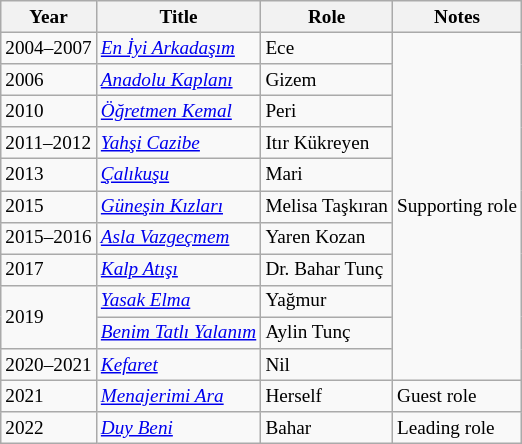<table class="wikitable" style="font-size: 80%;">
<tr>
<th>Year</th>
<th>Title</th>
<th>Role</th>
<th>Notes</th>
</tr>
<tr>
<td>2004–2007</td>
<td><em><a href='#'>En İyi Arkadaşım</a></em></td>
<td>Ece</td>
<td rowspan="11">Supporting role</td>
</tr>
<tr>
<td>2006</td>
<td><em><a href='#'>Anadolu Kaplanı</a></em></td>
<td>Gizem</td>
</tr>
<tr>
<td>2010</td>
<td><em><a href='#'>Öğretmen Kemal</a></em></td>
<td>Peri</td>
</tr>
<tr>
<td>2011–2012</td>
<td><em><a href='#'>Yahşi Cazibe</a></em></td>
<td>Itır Kükreyen</td>
</tr>
<tr>
<td>2013</td>
<td><em><a href='#'>Çalıkuşu</a></em></td>
<td>Mari</td>
</tr>
<tr>
<td>2015</td>
<td><em><a href='#'>Güneşin Kızları</a></em></td>
<td>Melisa Taşkıran</td>
</tr>
<tr>
<td>2015–2016</td>
<td><em><a href='#'>Asla Vazgeçmem</a></em></td>
<td>Yaren Kozan</td>
</tr>
<tr>
<td>2017</td>
<td><em><a href='#'>Kalp Atışı</a></em></td>
<td>Dr. Bahar Tunç</td>
</tr>
<tr>
<td rowspan="2">2019</td>
<td><em><a href='#'>Yasak Elma</a></em></td>
<td>Yağmur</td>
</tr>
<tr>
<td><em><a href='#'>Benim Tatlı Yalanım</a></em></td>
<td>Aylin Tunç</td>
</tr>
<tr>
<td>2020–2021</td>
<td><em><a href='#'>Kefaret</a></em></td>
<td>Nil</td>
</tr>
<tr>
<td>2021</td>
<td><em><a href='#'>Menajerimi Ara</a></em></td>
<td>Herself</td>
<td>Guest role</td>
</tr>
<tr>
<td>2022</td>
<td><em><a href='#'>Duy Beni</a></em></td>
<td>Bahar</td>
<td>Leading role</td>
</tr>
</table>
